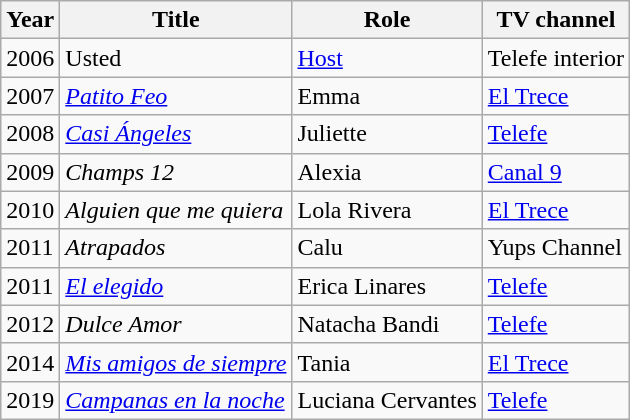<table class="wikitable sortable">
<tr>
<th>Year</th>
<th>Title</th>
<th>Role</th>
<th class="unsortable">TV channel</th>
</tr>
<tr>
<td>2006</td>
<td>Usted</td>
<td><a href='#'>Host</a></td>
<td>Telefe interior</td>
</tr>
<tr>
<td>2007</td>
<td><em><a href='#'>Patito Feo</a></em></td>
<td>Emma</td>
<td><a href='#'>El Trece</a></td>
</tr>
<tr>
<td>2008</td>
<td><em><a href='#'>Casi Ángeles</a></em></td>
<td>Juliette</td>
<td><a href='#'>Telefe</a></td>
</tr>
<tr>
<td>2009</td>
<td><em>Champs 12</em></td>
<td>Alexia</td>
<td><a href='#'>Canal 9</a></td>
</tr>
<tr>
<td>2010</td>
<td><em>Alguien que me quiera</em></td>
<td>Lola Rivera</td>
<td><a href='#'>El Trece</a></td>
</tr>
<tr>
<td>2011</td>
<td><em>Atrapados</em></td>
<td>Calu</td>
<td>Yups Channel</td>
</tr>
<tr>
<td>2011</td>
<td><em><a href='#'>El elegido</a></em></td>
<td>Erica Linares</td>
<td><a href='#'>Telefe</a></td>
</tr>
<tr>
<td>2012</td>
<td><em>Dulce Amor</em></td>
<td>Natacha Bandi</td>
<td><a href='#'>Telefe</a></td>
</tr>
<tr>
<td>2014</td>
<td><em><a href='#'>Mis amigos de siempre</a></em></td>
<td>Tania</td>
<td><a href='#'>El Trece</a></td>
</tr>
<tr>
<td>2019</td>
<td><em><a href='#'>Campanas en la noche</a></em></td>
<td>Luciana Cervantes</td>
<td><a href='#'>Telefe</a></td>
</tr>
</table>
